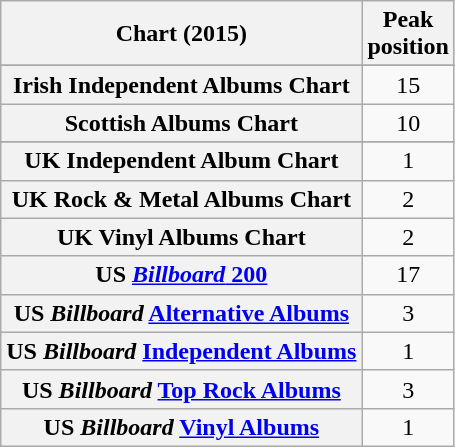<table class="wikitable sortable plainrowheaders" style="text-align:center">
<tr>
<th scope="col">Chart (2015)</th>
<th scope="col">Peak<br> position</th>
</tr>
<tr>
</tr>
<tr>
</tr>
<tr>
<th scope="row">Irish Independent Albums Chart</th>
<td>15</td>
</tr>
<tr>
<th scope="row">Scottish Albums Chart</th>
<td>10</td>
</tr>
<tr>
</tr>
<tr>
<th scope="row">UK Independent Album Chart</th>
<td>1</td>
</tr>
<tr>
<th scope="row">UK Rock & Metal Albums Chart</th>
<td>2</td>
</tr>
<tr>
<th scope="row">UK Vinyl Albums Chart</th>
<td>2</td>
</tr>
<tr>
<th scope="row">US <a href='#'><em>Billboard</em> 200</a></th>
<td>17</td>
</tr>
<tr>
<th scope="row">US <em>Billboard</em> <a href='#'>Alternative Albums</a></th>
<td>3</td>
</tr>
<tr>
<th scope="row">US <em>Billboard</em> <a href='#'>Independent Albums</a></th>
<td>1</td>
</tr>
<tr>
<th scope="row">US <em>Billboard</em> <a href='#'>Top Rock Albums</a></th>
<td>3</td>
</tr>
<tr>
<th scope="row">US <em>Billboard</em> <a href='#'>Vinyl Albums</a></th>
<td>1</td>
</tr>
</table>
